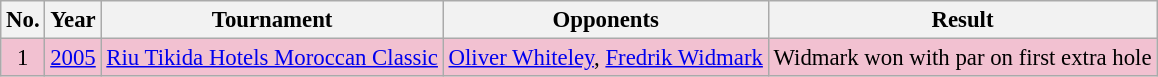<table class="wikitable" style="font-size:95%;">
<tr>
<th>No.</th>
<th>Year</th>
<th>Tournament</th>
<th>Opponents</th>
<th>Result</th>
</tr>
<tr style="background:#F2C1D1;">
<td align=center>1</td>
<td><a href='#'>2005</a></td>
<td><a href='#'>Riu Tikida Hotels Moroccan Classic</a></td>
<td> <a href='#'>Oliver Whiteley</a>,  <a href='#'>Fredrik Widmark</a></td>
<td>Widmark won with par on first extra hole</td>
</tr>
</table>
